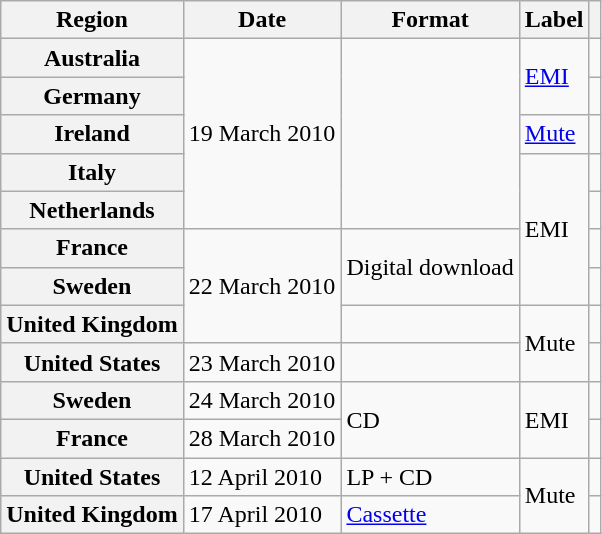<table class="wikitable plainrowheaders">
<tr>
<th scope="col">Region</th>
<th scope="col">Date</th>
<th scope="col">Format</th>
<th scope="col">Label</th>
<th scope="col"></th>
</tr>
<tr>
<th scope="row">Australia</th>
<td rowspan="5">19 March 2010</td>
<td rowspan="5"></td>
<td rowspan="2"><a href='#'>EMI</a></td>
<td align="center"></td>
</tr>
<tr>
<th scope="row">Germany</th>
<td align="center"></td>
</tr>
<tr>
<th scope="row">Ireland</th>
<td><a href='#'>Mute</a></td>
<td align="center"></td>
</tr>
<tr>
<th scope="row">Italy</th>
<td rowspan="4">EMI</td>
<td align="center"></td>
</tr>
<tr>
<th scope="row">Netherlands</th>
<td align="center"></td>
</tr>
<tr>
<th scope="row">France</th>
<td rowspan="3">22 March 2010</td>
<td rowspan="2">Digital download</td>
<td align="center"></td>
</tr>
<tr>
<th scope="row">Sweden</th>
<td align="center"></td>
</tr>
<tr>
<th scope="row">United Kingdom</th>
<td></td>
<td rowspan="2">Mute</td>
<td align="center"></td>
</tr>
<tr>
<th scope="row">United States</th>
<td>23 March 2010</td>
<td></td>
<td align="center"></td>
</tr>
<tr>
<th scope="row">Sweden</th>
<td>24 March 2010</td>
<td rowspan="2">CD</td>
<td rowspan="2">EMI</td>
<td align="center"></td>
</tr>
<tr>
<th scope="row">France</th>
<td>28 March 2010</td>
<td align="center"></td>
</tr>
<tr>
<th scope="row">United States</th>
<td>12 April 2010</td>
<td>LP + CD</td>
<td rowspan="2">Mute</td>
<td align="center"></td>
</tr>
<tr>
<th scope="row">United Kingdom</th>
<td>17 April 2010</td>
<td><a href='#'>Cassette</a></td>
<td align="center"></td>
</tr>
</table>
